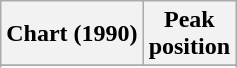<table class="wikitable sortable plainrowheaders" style="text-align:center">
<tr>
<th scope="col">Chart (1990)</th>
<th scope="col">Peak<br> position</th>
</tr>
<tr>
</tr>
<tr>
</tr>
</table>
